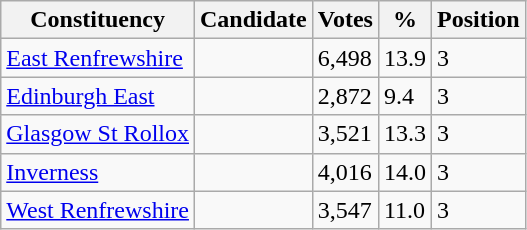<table class="wikitable sortable">
<tr>
<th>Constituency</th>
<th>Candidate</th>
<th>Votes</th>
<th>%</th>
<th>Position</th>
</tr>
<tr>
<td><a href='#'>East Renfrewshire</a></td>
<td></td>
<td>6,498</td>
<td>13.9</td>
<td>3</td>
</tr>
<tr>
<td><a href='#'>Edinburgh East</a></td>
<td></td>
<td>2,872</td>
<td>9.4</td>
<td>3</td>
</tr>
<tr>
<td><a href='#'>Glasgow St Rollox</a></td>
<td></td>
<td>3,521</td>
<td>13.3</td>
<td>3</td>
</tr>
<tr>
<td><a href='#'>Inverness</a></td>
<td></td>
<td>4,016</td>
<td>14.0</td>
<td>3</td>
</tr>
<tr>
<td><a href='#'>West Renfrewshire</a></td>
<td></td>
<td>3,547</td>
<td>11.0</td>
<td>3</td>
</tr>
</table>
